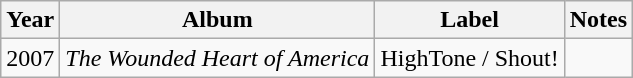<table class="wikitable">
<tr>
<th>Year</th>
<th>Album</th>
<th>Label</th>
<th>Notes</th>
</tr>
<tr>
<td>2007</td>
<td><em>The Wounded Heart of America</em></td>
<td>HighTone / Shout!</td>
<td></td>
</tr>
</table>
